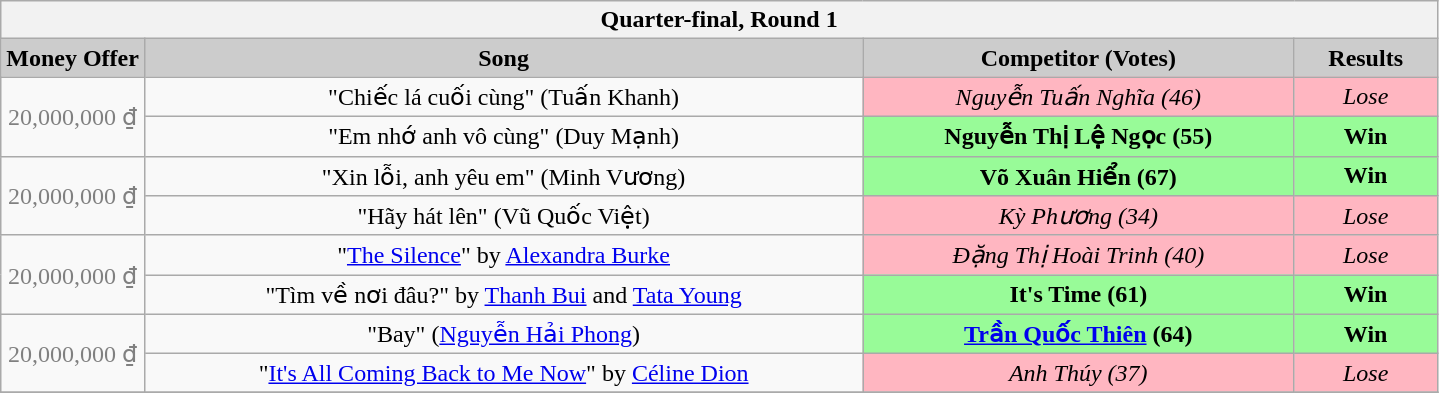<table class="wikitable" style="text-align:center;">
<tr>
<th colspan=5>Quarter-final, Round 1</th>
</tr>
<tr>
<td bgcolor="#CCCCCC" align="center" width="10%"><strong>Money Offer</strong></td>
<td bgcolor="#CCCCCC" align="center" width="50%"><strong>Song</strong></td>
<td bgcolor="#CCCCCC" align="center" width="30%"><strong>Competitor (Votes)</strong></td>
<td bgcolor="#CCCCCC" align="center" width="10"><strong>Results</strong></td>
</tr>
<tr>
<td rowspan=2 style="color: grey; vertical-align: middle; text-align: center; " class="table-na">20,000,000 ₫</td>
<td>"Chiếc lá cuối cùng" (Tuấn Khanh)</td>
<td bgcolor="lightpink"><em>Nguyễn Tuấn Nghĩa (46)</em></td>
<td bgcolor="lightpink"><em>Lose</em></td>
</tr>
<tr>
<td>"Em nhớ anh vô cùng" (Duy Mạnh)</td>
<td bgcolor="palegreen"><strong>Nguyễn Thị Lệ Ngọc (55)</strong></td>
<td bgcolor="palegreen"><strong>Win</strong></td>
</tr>
<tr>
<td rowspan=2 style="color: grey; vertical-align: middle; text-align: center; " class="table-na">20,000,000 ₫</td>
<td>"Xin lỗi, anh yêu em" (Minh Vương)</td>
<td bgcolor="palegreen"><strong>Võ Xuân Hiển (67)</strong></td>
<td bgcolor="palegreen"><strong>Win</strong></td>
</tr>
<tr>
<td>"Hãy hát lên" (Vũ Quốc Việt)</td>
<td bgcolor="lightpink"><em>Kỳ Phương (34)</em></td>
<td bgcolor="lightpink"><em>Lose</em></td>
</tr>
<tr>
<td rowspan=2 style="color: grey; vertical-align: middle; text-align: center; " class="table-na">20,000,000 ₫</td>
<td>"<a href='#'>The Silence</a>" by <a href='#'>Alexandra Burke</a></td>
<td bgcolor="lightpink"><em>Đặng Thị Hoài Trinh (40)</em></td>
<td bgcolor="lightpink"><em>Lose</em></td>
</tr>
<tr>
<td>"Tìm về nơi đâu?" by <a href='#'>Thanh Bui</a> and <a href='#'>Tata Young</a></td>
<td bgcolor="palegreen"><strong>It's Time (61)</strong></td>
<td bgcolor="palegreen"><strong>Win</strong></td>
</tr>
<tr>
<td rowspan=2 style="color: grey; vertical-align: middle; text-align: center; " class="table-na">20,000,000 ₫</td>
<td>"Bay" (<a href='#'>Nguyễn Hải Phong</a>)</td>
<td bgcolor="palegreen"><strong><a href='#'>Trần Quốc Thiên</a> (64)</strong></td>
<td bgcolor="palegreen"><strong>Win</strong></td>
</tr>
<tr>
<td>"<a href='#'>It's All Coming Back to Me Now</a>" by <a href='#'>Céline Dion</a></td>
<td bgcolor="lightpink"><em>Anh Thúy (37)</em></td>
<td bgcolor="lightpink"><em>Lose</em></td>
</tr>
<tr>
</tr>
</table>
